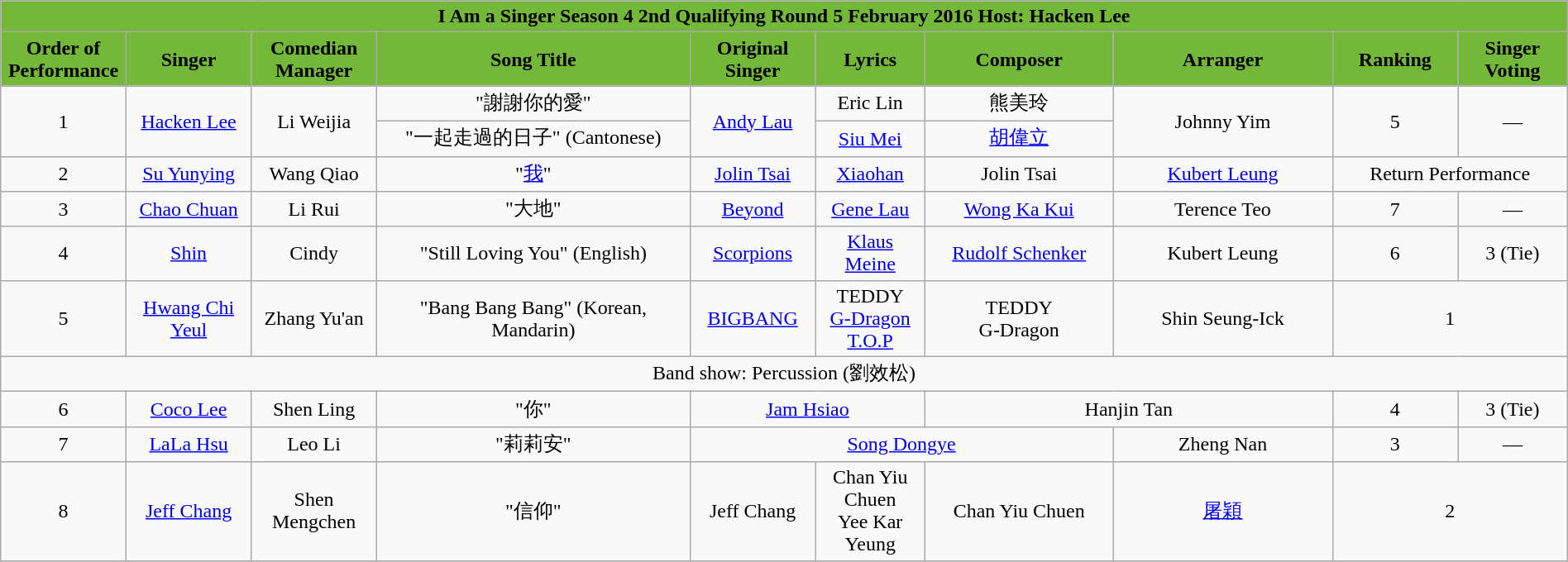<table class="wikitable sortable mw-collapsible" width="100%" style="text-align:center">
<tr align=center style="background:#73B839">
<td colspan="10"><div><strong>I Am a Singer Season 4 2nd Qualifying Round 5 February 2016 Host: Hacken Lee</strong></div></td>
</tr>
<tr align=center style="background:#73B839">
<td style="width:8%"><strong>Order of Performance</strong></td>
<td style="width:8%"><strong>Singer</strong></td>
<td style="width:8%"><strong>Comedian Manager</strong></td>
<td style="width:20%"><strong>Song Title</strong></td>
<td style="width:8%"><strong>Original Singer</strong></td>
<td style=width:10%"><strong>Lyrics</strong></td>
<td style="width:12%"><strong>Composer</strong></td>
<td style="width:14%"><strong>Arranger</strong></td>
<td style="width:8%"><strong>Ranking</strong></td>
<td style="width:7%"><strong>Singer Voting</strong></td>
</tr>
<tr>
<td rowspan="2">1</td>
<td rowspan="2"><a href='#'>Hacken Lee</a></td>
<td rowspan="2">Li Weijia</td>
<td>"謝謝你的愛"</td>
<td rowspan="2"><a href='#'>Andy Lau</a></td>
<td>Eric Lin</td>
<td>熊美玲</td>
<td rowspan="2">Johnny Yim</td>
<td rowspan="2">5</td>
<td rowspan="2">—</td>
</tr>
<tr>
<td>"一起走過的日子" (Cantonese)</td>
<td><a href='#'>Siu Mei</a></td>
<td><a href='#'>胡偉立</a></td>
</tr>
<tr>
<td>2</td>
<td><a href='#'>Su Yunying</a></td>
<td>Wang Qiao</td>
<td>"<a href='#'>我</a>"</td>
<td><a href='#'>Jolin Tsai</a></td>
<td><a href='#'>Xiaohan</a></td>
<td>Jolin Tsai</td>
<td><a href='#'>Kubert Leung</a></td>
<td colspan="2">Return Performance</td>
</tr>
<tr>
<td>3</td>
<td><a href='#'>Chao Chuan</a></td>
<td>Li Rui</td>
<td>"大地"</td>
<td><a href='#'>Beyond</a></td>
<td><a href='#'>Gene Lau</a></td>
<td><a href='#'>Wong Ka Kui</a></td>
<td>Terence Teo</td>
<td>7</td>
<td>—</td>
</tr>
<tr>
<td>4</td>
<td><a href='#'>Shin</a></td>
<td>Cindy</td>
<td>"Still Loving You" (English)</td>
<td><a href='#'>Scorpions</a></td>
<td><a href='#'>Klaus Meine</a></td>
<td><a href='#'>Rudolf Schenker</a></td>
<td>Kubert Leung</td>
<td>6</td>
<td>3 (Tie)</td>
</tr>
<tr>
<td>5</td>
<td><a href='#'>Hwang Chi Yeul</a></td>
<td>Zhang Yu'an</td>
<td>"Bang Bang Bang" (Korean, Mandarin)</td>
<td><a href='#'>BIGBANG</a></td>
<td>TEDDY<br><a href='#'>G-Dragon</a><br><a href='#'>T.O.P</a></td>
<td>TEDDY<br>G-Dragon</td>
<td>Shin Seung-Ick</td>
<td colspan="2">1</td>
</tr>
<tr>
<td colspan="10">Band show: Percussion (劉效松)</td>
</tr>
<tr>
<td>6</td>
<td><a href='#'>Coco Lee</a></td>
<td>Shen Ling</td>
<td>"你"</td>
<td colspan="2"><a href='#'>Jam Hsiao</a></td>
<td colspan="2">Hanjin Tan</td>
<td>4</td>
<td>3 (Tie)</td>
</tr>
<tr>
<td>7</td>
<td><a href='#'>LaLa Hsu</a></td>
<td>Leo Li</td>
<td>"莉莉安"</td>
<td colspan=3><a href='#'>Song Dongye</a></td>
<td>Zheng Nan</td>
<td>3</td>
<td>—</td>
</tr>
<tr>
<td>8</td>
<td><a href='#'>Jeff Chang</a></td>
<td>Shen Mengchen</td>
<td>"信仰"</td>
<td>Jeff Chang</td>
<td>Chan Yiu Chuen<br>Yee Kar Yeung</td>
<td>Chan Yiu Chuen</td>
<td><a href='#'>屠穎</a></td>
<td colspan="2">2</td>
</tr>
<tr>
</tr>
</table>
